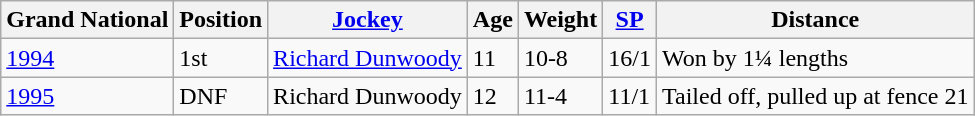<table class="wikitable sortable">
<tr>
<th>Grand National</th>
<th>Position</th>
<th><a href='#'>Jockey</a></th>
<th>Age</th>
<th>Weight</th>
<th><a href='#'>SP</a></th>
<th>Distance</th>
</tr>
<tr>
<td><a href='#'>1994</a></td>
<td>1st</td>
<td><a href='#'>Richard Dunwoody</a></td>
<td>11</td>
<td>10-8</td>
<td>16/1</td>
<td>Won by 1¼ lengths</td>
</tr>
<tr>
<td><a href='#'>1995</a></td>
<td>DNF</td>
<td>Richard Dunwoody</td>
<td>12</td>
<td>11-4</td>
<td>11/1</td>
<td>Tailed off, pulled up at fence 21</td>
</tr>
</table>
